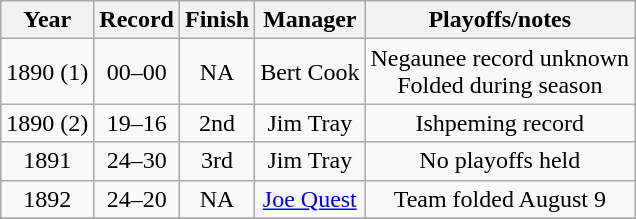<table class="wikitable">
<tr>
<th>Year</th>
<th>Record</th>
<th>Finish</th>
<th>Manager</th>
<th>Playoffs/notes</th>
</tr>
<tr align=center>
<td>1890 (1)</td>
<td>00–00</td>
<td>NA</td>
<td>Bert Cook</td>
<td>Negaunee record unknown<br>Folded during season</td>
</tr>
<tr align=center>
<td>1890 (2)</td>
<td>19–16</td>
<td>2nd</td>
<td>Jim Tray</td>
<td>Ishpeming record</td>
</tr>
<tr align=center>
<td>1891</td>
<td>24–30</td>
<td>3rd</td>
<td>Jim Tray</td>
<td>No playoffs held</td>
</tr>
<tr align=center>
<td>1892</td>
<td>24–20</td>
<td>NA</td>
<td><a href='#'>Joe Quest</a></td>
<td>Team folded August 9</td>
</tr>
<tr align=center>
</tr>
</table>
